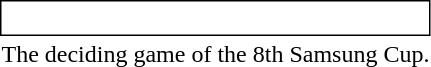<table style="margin:1em;">
<tr>
<td style="border: solid thin; padding: 2px;"><br></td>
</tr>
<tr>
<td style="text-align:center">The deciding game of the 8th Samsung Cup.</td>
</tr>
</table>
